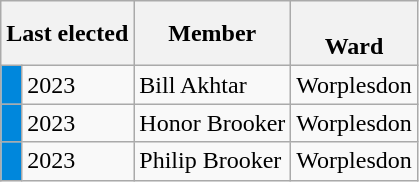<table class="wikitable">
<tr>
<th colspan="2">Last elected</th>
<th>Member</th>
<th><br>Ward</th>
</tr>
<tr>
<td style="background-color:#0087DC"></td>
<td>2023</td>
<td>Bill Akhtar</td>
<td>Worplesdon</td>
</tr>
<tr>
<td style="background-color:#0087DC"></td>
<td>2023</td>
<td>Honor Brooker</td>
<td>Worplesdon</td>
</tr>
<tr>
<td style="background-color:#0087DC"></td>
<td>2023</td>
<td>Philip Brooker</td>
<td>Worplesdon</td>
</tr>
</table>
